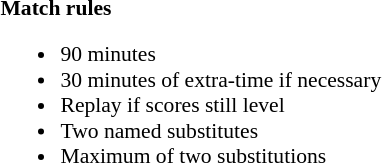<table width=100% style="font-size: 90%">
<tr>
<td width=50% valign=top><br><strong>Match rules</strong><ul><li>90 minutes</li><li>30 minutes of extra-time if necessary</li><li>Replay if scores still level</li><li>Two named substitutes</li><li>Maximum of two substitutions</li></ul></td>
</tr>
</table>
